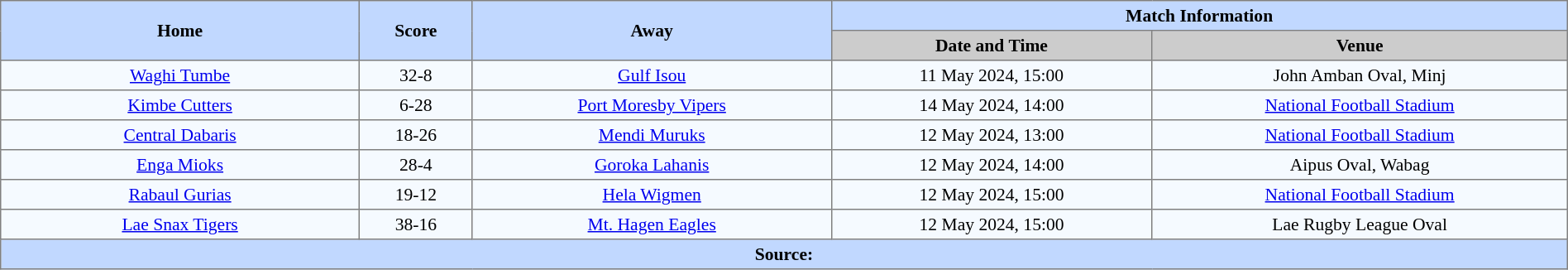<table border=1 style="border-collapse:collapse; font-size:90%; text-align:center;" cellpadding=3 cellspacing=0 width=100%>
<tr style="background:#C1D8ff;">
<th rowspan="2" width="19%">Home</th>
<th rowspan="2" width="6%">Score</th>
<th rowspan="2" width="19%">Away</th>
<th colspan="4">Match Information</th>
</tr>
<tr bgcolor="#CCCCCC">
<th width="17%">Date and Time</th>
<th width="22%">Venue</th>
</tr>
<tr bgcolor="#F5FAFF">
<td><a href='#'>Waghi Tumbe</a></td>
<td>32-8</td>
<td> <a href='#'>Gulf Isou</a></td>
<td>11 May 2024, 15:00</td>
<td>John Amban Oval, Minj</td>
</tr>
<tr bgcolor="#F5FAFF">
<td> <a href='#'>Kimbe Cutters</a></td>
<td>6-28</td>
<td> <a href='#'>Port Moresby Vipers</a></td>
<td>14 May 2024, 14:00</td>
<td><a href='#'>National Football Stadium</a></td>
</tr>
<tr bgcolor="#F5FAFF">
<td> <a href='#'>Central Dabaris</a></td>
<td>18-26</td>
<td><a href='#'>Mendi Muruks</a></td>
<td>12 May 2024, 13:00</td>
<td><a href='#'>National Football Stadium</a></td>
</tr>
<tr bgcolor="#F5FAFF">
<td><a href='#'>Enga Mioks</a></td>
<td>28-4</td>
<td><a href='#'>Goroka Lahanis</a></td>
<td>12 May 2024, 14:00</td>
<td>Aipus Oval, Wabag</td>
</tr>
<tr bgcolor="#F5FAFF">
<td><a href='#'>Rabaul Gurias</a></td>
<td>19-12</td>
<td><a href='#'>Hela Wigmen</a></td>
<td>12 May 2024, 15:00</td>
<td><a href='#'>National Football Stadium</a></td>
</tr>
<tr bgcolor="#F5FAFF">
<td> <a href='#'>Lae Snax Tigers</a></td>
<td>38-16</td>
<td><a href='#'>Mt. Hagen Eagles</a></td>
<td>12 May 2024, 15:00</td>
<td>Lae Rugby League Oval</td>
</tr>
<tr bgcolor="#C1D8FF">
<th colspan="7">Source:</th>
</tr>
</table>
